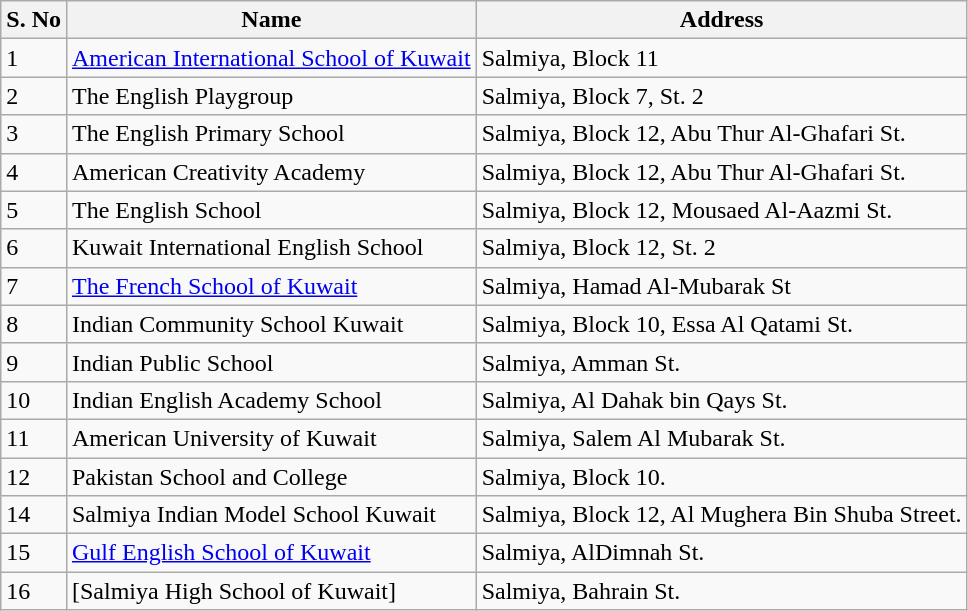<table class="wikitable sortable">
<tr>
<th><strong>S. No</strong></th>
<th><strong>Name</strong></th>
<th><strong>Address</strong></th>
</tr>
<tr>
<td>1</td>
<td><a href='#'>American International School of Kuwait</a></td>
<td>Salmiya, Block 11</td>
</tr>
<tr>
<td>2</td>
<td>The English Playgroup</td>
<td>Salmiya, Block 7, St. 2</td>
</tr>
<tr>
<td>3</td>
<td>The English Primary School</td>
<td>Salmiya, Block 12, Abu Thur Al-Ghafari St.</td>
</tr>
<tr>
<td>4</td>
<td>American Creativity Academy</td>
<td>Salmiya, Block 12, Abu Thur Al-Ghafari St.</td>
</tr>
<tr>
<td>5</td>
<td>The English School</td>
<td>Salmiya, Block 12, Mousaed Al-Aazmi St.</td>
</tr>
<tr>
<td>6</td>
<td>Kuwait International English School</td>
<td>Salmiya, Block 12, St. 2</td>
</tr>
<tr>
<td>7</td>
<td><a href='#'>The French School of Kuwait</a></td>
<td>Salmiya, Hamad Al-Mubarak St</td>
</tr>
<tr>
<td>8</td>
<td>Indian Community School Kuwait</td>
<td>Salmiya, Block 10, Essa Al Qatami St.</td>
</tr>
<tr>
<td>9</td>
<td>Indian Public School</td>
<td>Salmiya, Amman St.</td>
</tr>
<tr>
<td>10</td>
<td>Indian English Academy School</td>
<td>Salmiya, Al Dahak bin Qays St.</td>
</tr>
<tr>
<td>11</td>
<td>American University of Kuwait</td>
<td>Salmiya, Salem Al Mubarak St.</td>
</tr>
<tr>
<td>12</td>
<td>Pakistan School and College</td>
<td>Salmiya, Block 10.</td>
</tr>
<tr>
<td>14</td>
<td>Salmiya Indian Model School Kuwait</td>
<td>Salmiya, Block 12, Al Mughera Bin Shuba Street.</td>
</tr>
<tr>
<td>15</td>
<td><a href='#'>Gulf English School of Kuwait</a></td>
<td>Salmiya, AlDimnah St.</td>
</tr>
<tr>
<td>16</td>
<td>[Salmiya High School of Kuwait]</td>
<td>Salmiya, Bahrain St.</td>
</tr>
</table>
